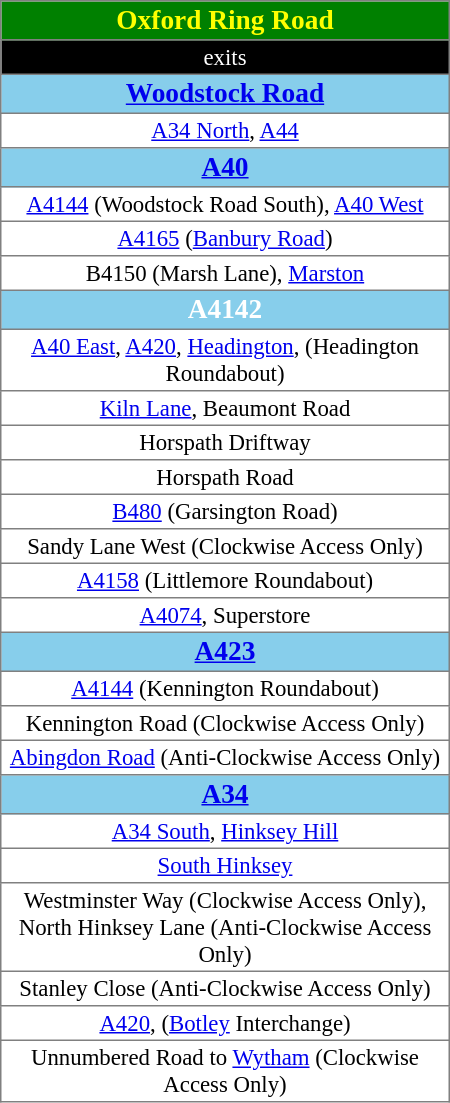<table border=1 cellpadding=2 width="300" style="float:right; clear:right; margin-left:1em; margin-bottom: 1em; color: black; border-collapse: collapse; font-size: 95%;">
<tr align="middle" bgcolor="green" style="color: yellow;font-size:120%;">
<td colspan="2"><strong>Oxford Ring Road</strong></td>
</tr>
<tr align="center" bgcolor="000000" style="color: white">
<td>exits</td>
</tr>
<tr align="center" bgcolor="skyblue" style="color: white;font-size:120%;">
<td colspan="1"><strong><a href='#'>Woodstock Road</a></strong></td>
</tr>
<tr align='center'>
<td><a href='#'>A34 North</a>, <a href='#'>A44</a></td>
</tr>
<tr align="center" bgcolor="skyblue" style="color: white;font-size:120%;">
<td colspan="1"><strong><a href='#'>A40</a></strong></td>
</tr>
<tr align='center'>
<td><a href='#'>A4144</a> (Woodstock Road South), <a href='#'>A40 West</a></td>
</tr>
<tr align='center'>
<td><a href='#'>A4165</a> (<a href='#'>Banbury Road</a>)</td>
</tr>
<tr align='center'>
<td>B4150 (Marsh Lane), <a href='#'>Marston</a></td>
</tr>
<tr align="center" bgcolor="skyblue" style="color: white;font-size:120%;">
<td colspan="1"><strong>A4142</strong></td>
</tr>
<tr align='center'>
<td><a href='#'>A40 East</a>, <a href='#'>A420</a>, <a href='#'>Headington</a>, (Headington Roundabout)</td>
</tr>
<tr align='center'>
<td><a href='#'>Kiln Lane</a>, Beaumont Road</td>
</tr>
<tr align='center'>
<td>Horspath Driftway</td>
</tr>
<tr align='center'>
<td>Horspath Road</td>
</tr>
<tr align='center'>
<td><a href='#'>B480</a> (Garsington Road)</td>
</tr>
<tr align='center'>
<td>Sandy Lane West (Clockwise Access Only)</td>
</tr>
<tr align='center'>
<td><a href='#'>A4158</a> (Littlemore Roundabout)</td>
</tr>
<tr align='center'>
<td><a href='#'>A4074</a>, Superstore</td>
</tr>
<tr align="center" bgcolor="skyblue" style="color: white;font-size:120%;">
<td colspan="1"><strong><a href='#'>A423</a></strong></td>
</tr>
<tr align='center'>
<td><a href='#'>A4144</a> (Kennington Roundabout)</td>
</tr>
<tr align='center'>
<td>Kennington Road (Clockwise Access Only)</td>
</tr>
<tr align='center'>
<td><a href='#'>Abingdon Road</a> (Anti-Clockwise Access Only)</td>
</tr>
<tr align="center" bgcolor="skyblue" style="color: white;font-size:120%;">
<td colspan="1"><strong><a href='#'>A34</a></strong></td>
</tr>
<tr align='center'>
<td><a href='#'>A34 South</a>, <a href='#'>Hinksey Hill</a></td>
</tr>
<tr align='center'>
<td><a href='#'>South Hinksey</a></td>
</tr>
<tr align='center'>
<td>Westminster Way (Clockwise Access Only), North Hinksey Lane (Anti-Clockwise Access Only)</td>
</tr>
<tr align='center'>
<td>Stanley Close (Anti-Clockwise Access Only)</td>
</tr>
<tr align='center'>
<td><a href='#'>A420</a>, (<a href='#'>Botley</a> Interchange)</td>
</tr>
<tr align='center'>
<td>Unnumbered Road to <a href='#'>Wytham</a> (Clockwise Access Only)</td>
</tr>
</table>
